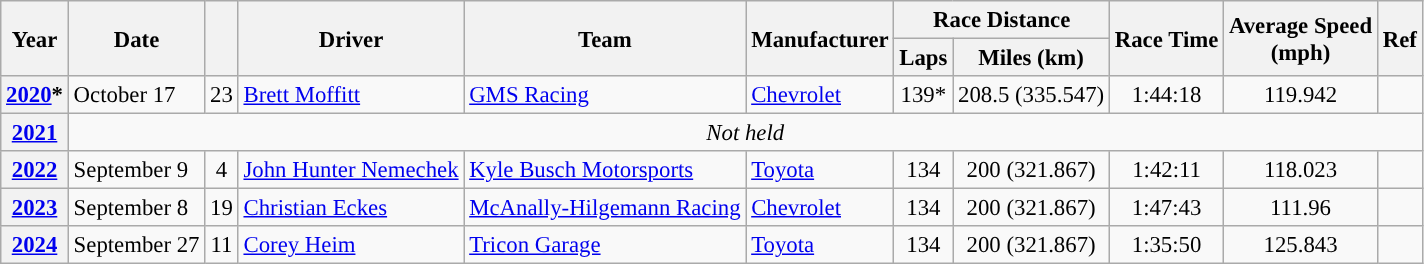<table class="wikitable" style="font-size: 95%;">
<tr>
<th rowspan=2>Year</th>
<th rowspan=2>Date</th>
<th rowspan=2></th>
<th rowspan=2>Driver</th>
<th rowspan=2>Team</th>
<th rowspan=2>Manufacturer</th>
<th colspan=2>Race Distance</th>
<th rowspan=2>Race Time</th>
<th rowspan=2>Average Speed<br>(mph)</th>
<th rowspan=2>Ref</th>
</tr>
<tr>
<th>Laps</th>
<th>Miles (km)</th>
</tr>
<tr>
<th><a href='#'>2020</a>*</th>
<td>October 17</td>
<td align="center">23</td>
<td><a href='#'>Brett Moffitt</a></td>
<td><a href='#'>GMS Racing</a></td>
<td><a href='#'>Chevrolet</a></td>
<td align=center>139*</td>
<td align=center>208.5 (335.547)</td>
<td align=center>1:44:18</td>
<td align=center>119.942</td>
<td></td>
</tr>
<tr>
<th align=center><a href='#'>2021</a></th>
<td colspan=10 align=center><em>Not held</em></td>
</tr>
<tr>
<th><a href='#'>2022</a></th>
<td>September 9</td>
<td align="center">4</td>
<td><a href='#'>John Hunter Nemechek</a></td>
<td><a href='#'>Kyle Busch Motorsports</a></td>
<td><a href='#'>Toyota</a></td>
<td align=center>134</td>
<td align=center>200 (321.867)</td>
<td align=center>1:42:11</td>
<td align=center>118.023</td>
<td></td>
</tr>
<tr>
<th><a href='#'>2023</a></th>
<td>September 8</td>
<td align="center">19</td>
<td><a href='#'>Christian Eckes</a></td>
<td><a href='#'>McAnally-Hilgemann Racing</a></td>
<td><a href='#'>Chevrolet</a></td>
<td align=center>134</td>
<td align=center>200 (321.867)</td>
<td align=center>1:47:43</td>
<td align=center>111.96</td>
<td></td>
</tr>
<tr>
<th><a href='#'>2024</a></th>
<td>September 27</td>
<td align=center>11</td>
<td><a href='#'>Corey Heim</a></td>
<td><a href='#'>Tricon Garage</a></td>
<td><a href='#'>Toyota</a></td>
<td align=center>134</td>
<td align=center>200 (321.867)</td>
<td align=center>1:35:50</td>
<td align=center>125.843</td>
<td></td>
</tr>
</table>
